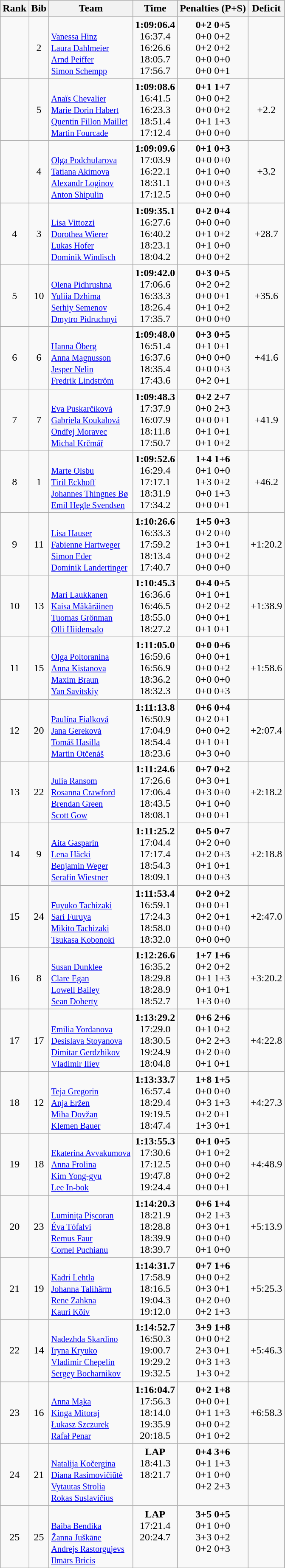<table class="wikitable sortable" style="text-align:center">
<tr>
<th>Rank</th>
<th>Bib</th>
<th>Team</th>
<th>Time</th>
<th>Penalties (P+S)</th>
<th>Deficit</th>
</tr>
<tr>
<td></td>
<td>2</td>
<td align=left><br><small><a href='#'>Vanessa Hinz</a><br><a href='#'>Laura Dahlmeier</a><br><a href='#'>Arnd Peiffer</a><br><a href='#'>Simon Schempp</a></small></td>
<td><strong>1:09:06.4</strong><br>16:37.4<br>16:26.6<br>18:05.7<br>17:56.7</td>
<td><strong>0+2 0+5</strong><br>0+0 0+2<br>0+2 0+2<br>0+0 0+0<br>0+0 0+1</td>
<td></td>
</tr>
<tr>
<td></td>
<td>5</td>
<td align=left><br><small><a href='#'>Anaïs Chevalier</a><br><a href='#'>Marie Dorin Habert</a><br><a href='#'>Quentin Fillon Maillet</a><br><a href='#'>Martin Fourcade</a></small></td>
<td><strong>1:09:08.6</strong><br>16:41.5<br>16:23.3<br>18:51.4<br>17:12.4</td>
<td><strong>0+1 1+7</strong><br>0+0 0+2<br>0+0 0+2<br>0+1 1+3<br>0+0 0+0</td>
<td>+2.2</td>
</tr>
<tr>
<td></td>
<td>4</td>
<td align=left><br><small><a href='#'>Olga Podchufarova</a><br><a href='#'>Tatiana Akimova</a><br><a href='#'>Alexandr Loginov</a><br><a href='#'>Anton Shipulin</a></small></td>
<td><strong>1:09:09.6</strong><br>17:03.9<br>16:22.1<br>18:31.1<br>17:12.5</td>
<td><strong>0+1 0+3</strong><br>0+0 0+0<br>0+1 0+0<br>0+0 0+3<br>0+0 0+0</td>
<td>+3.2</td>
</tr>
<tr>
<td>4</td>
<td>3</td>
<td align=left><br><small><a href='#'>Lisa Vittozzi</a><br><a href='#'>Dorothea Wierer</a><br><a href='#'>Lukas Hofer</a><br><a href='#'>Dominik Windisch</a></small></td>
<td><strong>1:09:35.1</strong><br>16:27.6<br>16:40.2<br>18:23.1<br>18:04.2</td>
<td><strong>0+2 0+4</strong><br>0+0 0+0<br>0+1 0+2<br>0+1 0+0<br>0+0 0+2</td>
<td>+28.7</td>
</tr>
<tr>
<td>5</td>
<td>10</td>
<td align=left><br><small><a href='#'>Olena Pidhrushna</a><br><a href='#'>Yuliia Dzhima</a><br><a href='#'>Serhiy Semenov</a><br><a href='#'>Dmytro Pidruchnyi</a></small></td>
<td><strong>1:09:42.0</strong><br>17:06.6<br>16:33.3<br>18:26.4<br>17:35.7</td>
<td><strong>0+3 0+5</strong><br>0+2 0+2<br>0+0 0+1<br>0+1 0+2<br>0+0 0+0</td>
<td>+35.6</td>
</tr>
<tr>
<td>6</td>
<td>6</td>
<td align=left><br><small><a href='#'>Hanna Öberg</a><br><a href='#'>Anna Magnusson</a><br><a href='#'>Jesper Nelin</a><br><a href='#'>Fredrik Lindström</a></small></td>
<td><strong>1:09:48.0</strong><br>16:51.4<br>16:37.6<br>18:35.4<br>17:43.6</td>
<td><strong>0+3 0+5</strong><br>0+1 0+1<br>0+0 0+0<br>0+0 0+3<br>0+2 0+1</td>
<td>+41.6</td>
</tr>
<tr>
<td>7</td>
<td>7</td>
<td align=left><br><small><a href='#'>Eva Puskarčíková</a><br><a href='#'>Gabriela Koukalová</a><br><a href='#'>Ondřej Moravec</a><br><a href='#'>Michal Krčmář</a></small></td>
<td><strong>1:09:48.3</strong><br>17:37.9<br>16:07.9<br>18:11.8<br>17:50.7</td>
<td><strong>0+2 2+7</strong><br>0+0 2+3<br>0+0 0+1<br>0+1 0+1<br>0+1 0+2</td>
<td>+41.9</td>
</tr>
<tr>
<td>8</td>
<td>1</td>
<td align=left><br><small><a href='#'>Marte Olsbu</a><br><a href='#'>Tiril Eckhoff</a><br><a href='#'>Johannes Thingnes Bø</a><br><a href='#'>Emil Hegle Svendsen</a></small></td>
<td><strong>1:09:52.6</strong><br>16:29.4<br>17:17.1<br>18:31.9<br>17:34.2</td>
<td><strong>1+4 1+6</strong><br>0+1 0+0<br>1+3 0+2<br>0+0 1+3<br>0+0 0+1</td>
<td>+46.2</td>
</tr>
<tr>
<td>9</td>
<td>11</td>
<td align=left><br><small><a href='#'>Lisa Hauser</a><br><a href='#'>Fabienne Hartweger</a><br><a href='#'>Simon Eder</a><br><a href='#'>Dominik Landertinger</a></small></td>
<td><strong>1:10:26.6</strong><br>16:33.3<br>17:59.2<br>18:13.4<br>17:40.7</td>
<td><strong>1+5 0+3</strong><br>0+2 0+0<br>1+3 0+1<br>0+0 0+2<br>0+0 0+0</td>
<td>+1:20.2</td>
</tr>
<tr>
<td>10</td>
<td>13</td>
<td align=left><br><small><a href='#'>Mari Laukkanen</a><br><a href='#'>Kaisa Mäkäräinen</a><br><a href='#'>Tuomas Grönman</a><br><a href='#'>Olli Hiidensalo</a></small></td>
<td><strong>1:10:45.3</strong><br>16:36.6<br>16:46.5<br>18:55.0<br>18:27.2</td>
<td><strong>0+4 0+5</strong><br>0+1 0+1<br>0+2 0+2<br>0+0 0+1<br>0+1 0+1</td>
<td>+1:38.9</td>
</tr>
<tr>
<td>11</td>
<td>15</td>
<td align=left><br><small><a href='#'>Olga Poltoranina</a><br><a href='#'>Anna Kistanova</a><br><a href='#'>Maxim Braun</a><br><a href='#'>Yan Savitskiy</a></small></td>
<td><strong>1:11:05.0</strong><br>16:59.6<br>16:56.9<br>18:36.2<br>18:32.3</td>
<td><strong>0+0 0+6</strong><br>0+0 0+1<br>0+0 0+2<br>0+0 0+0<br>0+0 0+3</td>
<td>+1:58.6</td>
</tr>
<tr>
<td>12</td>
<td>20</td>
<td align=left><br><small><a href='#'>Paulína Fialková</a><br><a href='#'>Jana Gereková</a><br><a href='#'>Tomáš Hasilla</a><br><a href='#'>Martin Otčenáš</a></small></td>
<td><strong>1:11:13.8</strong><br>16:50.9<br>17:04.9<br>18:54.4<br>18:23.6</td>
<td><strong>0+6 0+4</strong><br>0+2 0+1<br>0+0 0+2<br>0+1 0+1<br>0+3 0+0</td>
<td>+2:07.4</td>
</tr>
<tr>
<td>13</td>
<td>22</td>
<td align=left><br><small><a href='#'>Julia Ransom</a><br><a href='#'>Rosanna Crawford</a><br><a href='#'>Brendan Green</a><br><a href='#'>Scott Gow</a></small></td>
<td><strong>1:11:24.6</strong><br>17:26.6<br>17:06.4<br>18:43.5<br>18:08.1</td>
<td><strong>0+7 0+2</strong><br>0+3 0+1<br>0+3 0+0<br>0+1 0+0<br>0+0 0+1</td>
<td>+2:18.2</td>
</tr>
<tr>
<td>14</td>
<td>9</td>
<td align=left><br><small><a href='#'>Aita Gasparin</a><br><a href='#'>Lena Häcki</a><br><a href='#'>Benjamin Weger</a><br><a href='#'>Serafin Wiestner</a></small></td>
<td><strong>1:11:25.2</strong><br>17:04.4<br>17:17.4<br>18:54.3<br>18:09.1</td>
<td><strong>0+5 0+7</strong><br>0+2 0+0<br>0+2 0+3<br>0+1 0+1<br>0+0 0+3</td>
<td>+2:18.8</td>
</tr>
<tr>
<td>15</td>
<td>24</td>
<td align=left><br><small><a href='#'>Fuyuko Tachizaki</a><br><a href='#'>Sari Furuya</a><br><a href='#'>Mikito Tachizaki</a><br><a href='#'>Tsukasa Kobonoki</a></small></td>
<td><strong>1:11:53.4</strong><br>16:59.1<br>17:24.3<br>18:58.0<br>18:32.0</td>
<td><strong>0+2 0+2</strong><br>0+0 0+1<br>0+2 0+1<br>0+0 0+0<br>0+0 0+0</td>
<td>+2:47.0</td>
</tr>
<tr>
<td>16</td>
<td>8</td>
<td align=left><br><small><a href='#'>Susan Dunklee</a><br><a href='#'>Clare Egan</a><br><a href='#'>Lowell Bailey</a><br><a href='#'>Sean Doherty</a></small></td>
<td><strong>1:12:26.6</strong><br>16:35.2<br>18:29.8<br>18:28.9<br>18:52.7</td>
<td><strong>1+7 1+6</strong><br>0+2 0+2<br>0+1 1+3<br>0+1 0+1<br>1+3 0+0</td>
<td>+3:20.2</td>
</tr>
<tr>
<td>17</td>
<td>17</td>
<td align=left><br><small><a href='#'>Emilia Yordanova</a><br><a href='#'>Desislava Stoyanova</a><br><a href='#'>Dimitar Gerdzhikov</a><br><a href='#'>Vladimir Iliev</a></small></td>
<td><strong>1:13:29.2</strong><br>17:29.0<br>18:30.5<br>19:24.9<br>18:04.8</td>
<td><strong>0+6 2+6</strong><br>0+1 0+2<br>0+2 2+3<br>0+2 0+0<br>0+1 0+1</td>
<td>+4:22.8</td>
</tr>
<tr>
<td>18</td>
<td>12</td>
<td align=left><br><small><a href='#'>Teja Gregorin</a><br><a href='#'>Anja Eržen</a><br><a href='#'>Miha Dovžan</a><br><a href='#'>Klemen Bauer</a></small></td>
<td><strong>1:13:33.7</strong><br>16:57.4<br>18:29.4<br>19:19.5<br>18:47.4</td>
<td><strong>1+8 1+5</strong><br>0+0 0+0<br>0+3 1+3<br>0+2 0+1<br>1+3 0+1</td>
<td>+4:27.3</td>
</tr>
<tr>
<td>19</td>
<td>18</td>
<td align=left><br><small><a href='#'>Ekaterina Avvakumova</a><br><a href='#'>Anna Frolina</a><br><a href='#'>Kim Yong-gyu</a><br><a href='#'>Lee In-bok</a></small></td>
<td><strong>1:13:55.3</strong><br>17:30.6<br>17:12.5<br>19:47.8<br>19:24.4</td>
<td><strong>0+1 0+5</strong><br>0+1 0+2<br>0+0 0+0<br>0+0 0+2<br>0+0 0+1</td>
<td>+4:48.9</td>
</tr>
<tr>
<td>20</td>
<td>23</td>
<td align=left><br><small><a href='#'>Luminița Pișcoran</a><br><a href='#'>Éva Tófalvi</a><br><a href='#'>Remus Faur</a><br><a href='#'>Cornel Puchianu</a></small></td>
<td><strong>1:14:20.3</strong><br>18:21.9<br>18:28.8<br>18:39.9<br>18:39.7</td>
<td><strong>0+6 1+4</strong><br>0+2 1+3<br>0+3 0+1<br>0+0 0+0<br>0+1 0+0</td>
<td>+5:13.9</td>
</tr>
<tr>
<td>21</td>
<td>19</td>
<td align=left><br><small><a href='#'>Kadri Lehtla</a><br><a href='#'>Johanna Talihärm</a><br><a href='#'>Rene Zahkna</a><br><a href='#'>Kauri Kõiv</a></small></td>
<td><strong>1:14:31.7</strong><br>17:58.9<br>18:16.5<br>19:04.3<br>19:12.0</td>
<td><strong>0+7 1+6</strong><br>0+0 0+2<br>0+3 0+1<br>0+2 0+0<br>0+2 1+3</td>
<td>+5:25.3</td>
</tr>
<tr>
<td>22</td>
<td>14</td>
<td align=left><br><small><a href='#'>Nadezhda Skardino</a><br><a href='#'>Iryna Kryuko</a><br><a href='#'>Vladimir Chepelin</a><br><a href='#'>Sergey Bocharnikov</a></small></td>
<td><strong>1:14:52.7</strong><br>16:50.3<br>19:00.7<br>19:29.2<br>19:32.5</td>
<td><strong>3+9 1+8</strong><br>0+0 0+2<br>2+3 0+1<br>0+3 1+3<br>1+3 0+2</td>
<td>+5:46.3</td>
</tr>
<tr>
<td>23</td>
<td>16</td>
<td align=left><br><small><a href='#'>Anna Mąka</a><br><a href='#'>Kinga Mitoraj</a><br><a href='#'>Łukasz Szczurek</a><br><a href='#'>Rafał Penar</a></small></td>
<td><strong>1:16:04.7</strong><br>17:56.3<br>18:14.0<br>19:35.9<br>20:18.5</td>
<td><strong>0+2 1+8</strong><br>0+0 0+1<br>0+1 1+3<br>0+0 0+2<br>0+1 0+2</td>
<td>+6:58.3</td>
</tr>
<tr>
<td>24</td>
<td>21</td>
<td align=left><br><small><a href='#'>Natalija Kočergina</a><br><a href='#'>Diana Rasimovičiūtė</a><br><a href='#'>Vytautas Strolia</a><br><a href='#'>Rokas Suslavičius</a></small></td>
<td><strong>LAP</strong><br>18:41.3<br>18:21.7<br><br><br></td>
<td><strong>0+4 3+6</strong><br>0+1 1+3<br>0+1 0+0<br>0+2 2+3<br><br></td>
<td></td>
</tr>
<tr>
<td>25</td>
<td>25</td>
<td align=left><br><small><a href='#'>Baiba Bendika</a><br><a href='#'>Žanna Juškāne</a><br><a href='#'>Andrejs Rastorgujevs</a><br><a href='#'>Ilmārs Bricis</a></small></td>
<td><strong>LAP</strong><br>17:21.4<br>20:24.7<br><br><br></td>
<td><strong>3+5 0+5</strong><br>0+1 0+0<br>3+3 0+2<br>0+2 0+3<br><br></td>
<td></td>
</tr>
</table>
